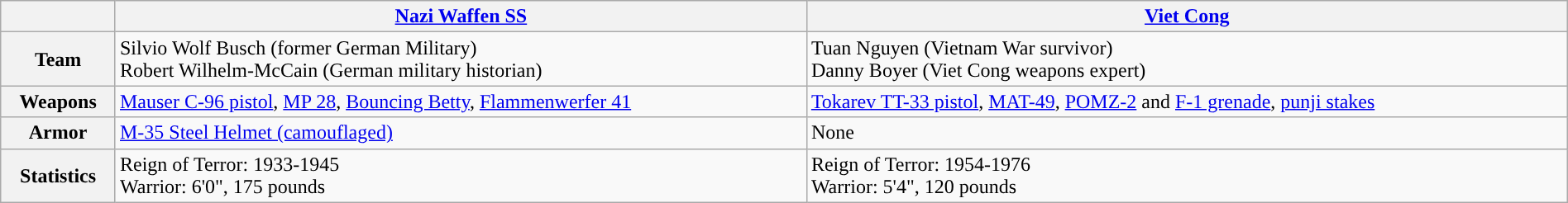<table class="wikitable unsortable" ; style="width: 100%">
<tr>
<th></th>
<th><strong><a href='#'>Nazi Waffen SS</a></strong></th>
<th><strong><a href='#'>Viet Cong</a></strong></th>
</tr>
<tr>
<th>Team</th>
<td>Silvio Wolf Busch (former German Military)<br>Robert Wilhelm-McCain (German military historian)</td>
<td>Tuan Nguyen (Vietnam War survivor)<br>Danny Boyer (Viet Cong weapons expert)</td>
</tr>
<tr>
<th>Weapons</th>
<td><a href='#'>Mauser C-96 pistol</a>, <a href='#'>MP 28</a>, <a href='#'>Bouncing Betty</a>, <a href='#'>Flammenwerfer 41</a></td>
<td><a href='#'>Tokarev TT-33 pistol</a>, <a href='#'>MAT-49</a>, <a href='#'>POMZ-2</a> and <a href='#'>F-1 grenade</a>, <a href='#'>punji stakes</a></td>
</tr>
<tr>
<th>Armor</th>
<td><a href='#'>M-35 Steel Helmet (camouflaged)</a></td>
<td>None</td>
</tr>
<tr>
<th>Statistics</th>
<td>Reign of Terror: 1933-1945<br>Warrior: 6'0", 175 pounds</td>
<td>Reign of Terror: 1954-1976<br>Warrior: 5'4", 120 pounds</td>
</tr>
</table>
